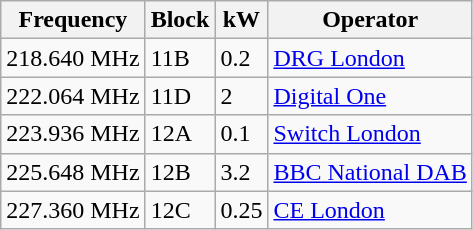<table class="wikitable sortable">
<tr>
<th>Frequency</th>
<th>Block</th>
<th>kW</th>
<th>Operator</th>
</tr>
<tr>
<td>218.640 MHz</td>
<td>11B</td>
<td>0.2</td>
<td><a href='#'>DRG London</a></td>
</tr>
<tr>
<td>222.064 MHz</td>
<td>11D</td>
<td>2</td>
<td><a href='#'>Digital One</a></td>
</tr>
<tr>
<td>223.936 MHz</td>
<td>12A</td>
<td>0.1</td>
<td><a href='#'>Switch London</a></td>
</tr>
<tr>
<td>225.648 MHz</td>
<td>12B</td>
<td>3.2</td>
<td><a href='#'>BBC National DAB</a></td>
</tr>
<tr>
<td>227.360 MHz</td>
<td>12C</td>
<td>0.25</td>
<td><a href='#'>CE London</a></td>
</tr>
</table>
